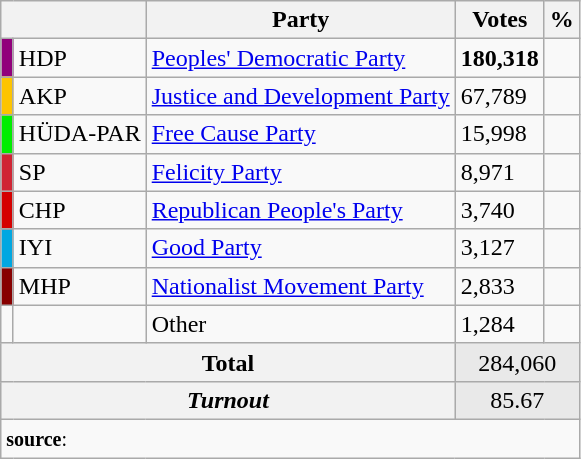<table class="wikitable">
<tr>
<th colspan="2" align="center"></th>
<th align="center">Party</th>
<th align="center">Votes</th>
<th align="center">%</th>
</tr>
<tr align="left">
<td bgcolor="#91007B" width="1"></td>
<td>HDP</td>
<td><a href='#'>Peoples' Democratic Party</a></td>
<td><strong>180,318</strong></td>
<td><strong></strong></td>
</tr>
<tr align="left">
<td bgcolor="#FDC400" width="1"></td>
<td>AKP</td>
<td><a href='#'>Justice and Development Party</a></td>
<td>67,789</td>
<td></td>
</tr>
<tr align="left">
<td bgcolor="#Green" width="1"></td>
<td>HÜDA-PAR</td>
<td><a href='#'>Free Cause Party</a></td>
<td>15,998</td>
<td></td>
</tr>
<tr align="left">
<td bgcolor="#D02433" width="1"></td>
<td>SP</td>
<td><a href='#'>Felicity Party</a></td>
<td>8,971</td>
<td></td>
</tr>
<tr align="left">
<td bgcolor="#d50000" width="1"></td>
<td>CHP</td>
<td><a href='#'>Republican People's Party</a></td>
<td>3,740</td>
<td></td>
</tr>
<tr align="left">
<td bgcolor="#01A7E1" width="1"></td>
<td>IYI</td>
<td><a href='#'>Good Party</a></td>
<td>3,127</td>
<td></td>
</tr>
<tr align="left">
<td bgcolor="#870000" width="1"></td>
<td>MHP</td>
<td><a href='#'>Nationalist Movement Party</a></td>
<td>2,833</td>
<td></td>
</tr>
<tr align="left">
<td bgcolor="" width="1"></td>
<td></td>
<td>Other</td>
<td>1,284</td>
<td></td>
</tr>
<tr align="left" style="background-color:#E9E9E9">
<th colspan="3" align="center"><strong>Total</strong></th>
<td colspan="5" align="center">284,060</td>
</tr>
<tr align="left" style="background-color:#E9E9E9">
<th colspan="3" align="center"><em>Turnout</em></th>
<td colspan="5" align="center">85.67</td>
</tr>
<tr>
<td colspan="9" align="left"><small><strong>source</strong>: </small></td>
</tr>
</table>
